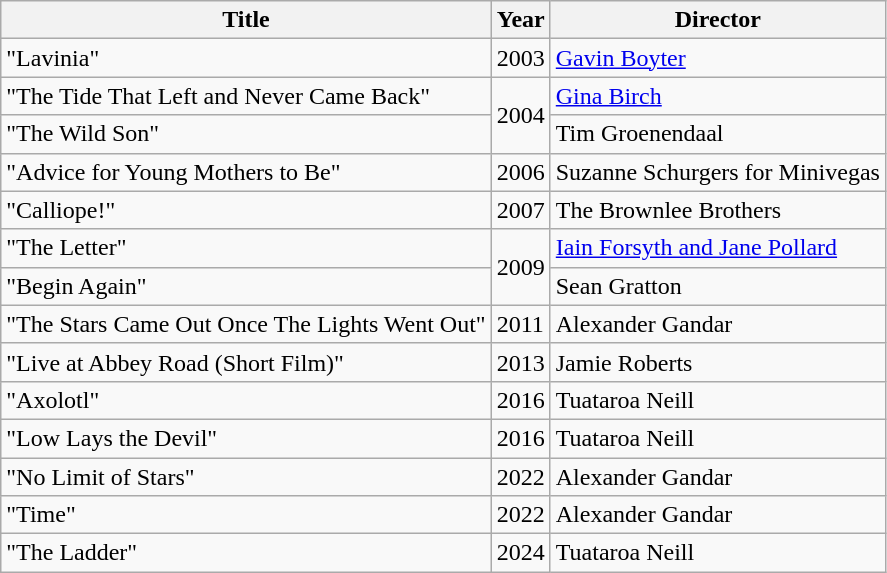<table class="wikitable">
<tr>
<th>Title</th>
<th>Year</th>
<th>Director</th>
</tr>
<tr>
<td>"Lavinia"</td>
<td>2003</td>
<td><a href='#'>Gavin Boyter</a></td>
</tr>
<tr>
<td>"The Tide That Left and Never Came Back"</td>
<td rowspan="2">2004</td>
<td><a href='#'>Gina Birch</a></td>
</tr>
<tr>
<td>"The Wild Son"</td>
<td>Tim Groenendaal</td>
</tr>
<tr>
<td>"Advice for Young Mothers to Be"</td>
<td>2006</td>
<td>Suzanne Schurgers for Minivegas</td>
</tr>
<tr>
<td>"Calliope!"</td>
<td>2007</td>
<td>The Brownlee Brothers</td>
</tr>
<tr>
<td>"The Letter"</td>
<td rowspan="2">2009</td>
<td><a href='#'>Iain Forsyth and Jane Pollard</a></td>
</tr>
<tr>
<td>"Begin Again"</td>
<td>Sean Gratton</td>
</tr>
<tr>
<td>"The Stars Came Out Once The Lights Went Out"</td>
<td>2011</td>
<td>Alexander Gandar</td>
</tr>
<tr>
<td>"Live at Abbey Road (Short Film)"</td>
<td>2013</td>
<td>Jamie Roberts</td>
</tr>
<tr>
<td>"Axolotl"</td>
<td>2016</td>
<td>Tuataroa Neill</td>
</tr>
<tr>
<td>"Low Lays the Devil"</td>
<td>2016</td>
<td>Tuataroa Neill</td>
</tr>
<tr>
<td>"No Limit of Stars"</td>
<td>2022</td>
<td>Alexander Gandar</td>
</tr>
<tr>
<td>"Time"</td>
<td>2022</td>
<td>Alexander Gandar</td>
</tr>
<tr>
<td>"The Ladder"</td>
<td>2024</td>
<td>Tuataroa Neill</td>
</tr>
</table>
